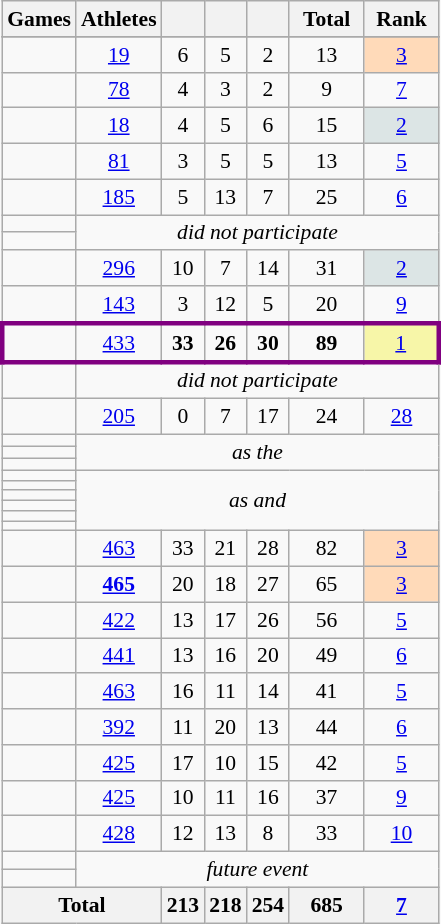<table class="wikitable" style="text-align:center; font-size:90%;">
<tr>
<th>Games</th>
<th>Athletes</th>
<th width:3em; font-weight:bold;"></th>
<th width:3em; font-weight:bold;"></th>
<th width:3em; font-weight:bold;"></th>
<th style="width:3em; font-weight:bold;">Total</th>
<th style="width:3em; font-weight:bold;">Rank</th>
</tr>
<tr>
</tr>
<tr>
<td align=left> </td>
<td><a href='#'>19</a></td>
<td>6</td>
<td>5</td>
<td>2</td>
<td>13</td>
<td bgcolor=ffdab9><a href='#'>3</a></td>
</tr>
<tr>
<td align=left> </td>
<td><a href='#'>78</a></td>
<td>4</td>
<td>3</td>
<td>2</td>
<td>9</td>
<td><a href='#'>7</a></td>
</tr>
<tr>
<td align=left> </td>
<td><a href='#'>18</a></td>
<td>4</td>
<td>5</td>
<td>6</td>
<td>15</td>
<td bgcolor=DCE5E5><a href='#'>2</a></td>
</tr>
<tr>
<td align=left> </td>
<td><a href='#'>81</a></td>
<td>3</td>
<td>5</td>
<td>5</td>
<td>13</td>
<td><a href='#'>5</a></td>
</tr>
<tr>
<td align=left> </td>
<td><a href='#'>185</a></td>
<td>5</td>
<td>13</td>
<td>7</td>
<td>25</td>
<td><a href='#'>6</a></td>
</tr>
<tr>
<td align=left> </td>
<td colspan=6; rowspan=2><em>did not participate</em></td>
</tr>
<tr>
<td align=left> </td>
</tr>
<tr>
<td align=left> </td>
<td><a href='#'>296</a></td>
<td>10</td>
<td>7</td>
<td>14</td>
<td>31</td>
<td bgcolor=DCE5E5><a href='#'>2</a></td>
</tr>
<tr>
<td align=left> </td>
<td><a href='#'>143</a></td>
<td>3</td>
<td>12</td>
<td>5</td>
<td>20</td>
<td><a href='#'>9</a></td>
</tr>
<tr style="border: 3px solid purple">
<td align=left> </td>
<td><a href='#'>433</a></td>
<td><strong>33</strong></td>
<td><strong>26</strong></td>
<td><strong>30</strong></td>
<td><strong>89</strong></td>
<td bgcolor=F7F6A8><a href='#'>1</a></td>
</tr>
<tr>
<td align=left> </td>
<td colspan=6><em>did not participate</em></td>
</tr>
<tr>
<td align=left> </td>
<td><a href='#'>205</a></td>
<td>0</td>
<td>7</td>
<td>17</td>
<td>24</td>
<td><a href='#'>28</a></td>
</tr>
<tr>
<td align=left> </td>
<td colspan=6; rowspan=3><em>as the </em></td>
</tr>
<tr>
<td align=left> </td>
</tr>
<tr>
<td align=left> </td>
</tr>
<tr>
<td align=left> </td>
<td colspan=6; rowspan=6><em>as  and </em></td>
</tr>
<tr>
<td align=left> </td>
</tr>
<tr>
<td align=left> </td>
</tr>
<tr>
<td align=left> </td>
</tr>
<tr>
<td align=left> </td>
</tr>
<tr>
<td align=left> </td>
</tr>
<tr>
<td align=left> </td>
<td><a href='#'>463</a></td>
<td>33</td>
<td>21</td>
<td>28</td>
<td>82</td>
<td bgcolor=ffdab9><a href='#'>3</a></td>
</tr>
<tr>
<td align=left> </td>
<td><a href='#'><strong>465</strong></a></td>
<td>20</td>
<td>18</td>
<td>27</td>
<td>65</td>
<td bgcolor=ffdab9><a href='#'>3</a></td>
</tr>
<tr>
<td align=left> </td>
<td><a href='#'>422</a></td>
<td>13</td>
<td>17</td>
<td>26</td>
<td>56</td>
<td><a href='#'>5</a></td>
</tr>
<tr>
<td align=left> </td>
<td><a href='#'>441</a></td>
<td>13</td>
<td>16</td>
<td>20</td>
<td>49</td>
<td><a href='#'>6</a></td>
</tr>
<tr>
<td align=left> </td>
<td><a href='#'>463</a></td>
<td>16</td>
<td>11</td>
<td>14</td>
<td>41</td>
<td><a href='#'>5</a></td>
</tr>
<tr>
<td align=left> </td>
<td><a href='#'>392</a></td>
<td>11</td>
<td>20</td>
<td>13</td>
<td>44</td>
<td><a href='#'>6</a></td>
</tr>
<tr>
<td align=left> </td>
<td><a href='#'>425</a></td>
<td>17</td>
<td>10</td>
<td>15</td>
<td>42</td>
<td><a href='#'>5</a></td>
</tr>
<tr>
<td align=left> </td>
<td><a href='#'>425</a></td>
<td>10</td>
<td>11</td>
<td>16</td>
<td>37</td>
<td><a href='#'>9</a></td>
</tr>
<tr>
<td align=left> </td>
<td><a href='#'>428</a></td>
<td>12</td>
<td>13</td>
<td>8</td>
<td>33</td>
<td><a href='#'>10</a></td>
</tr>
<tr>
<td align=left> </td>
<td colspan=6; rowspan=2><em>future event</em></td>
</tr>
<tr>
<td align=left> </td>
</tr>
<tr>
<th colspan=2>Total</th>
<th>213</th>
<th>218</th>
<th>254</th>
<th>685</th>
<th><a href='#'>7</a></th>
</tr>
</table>
